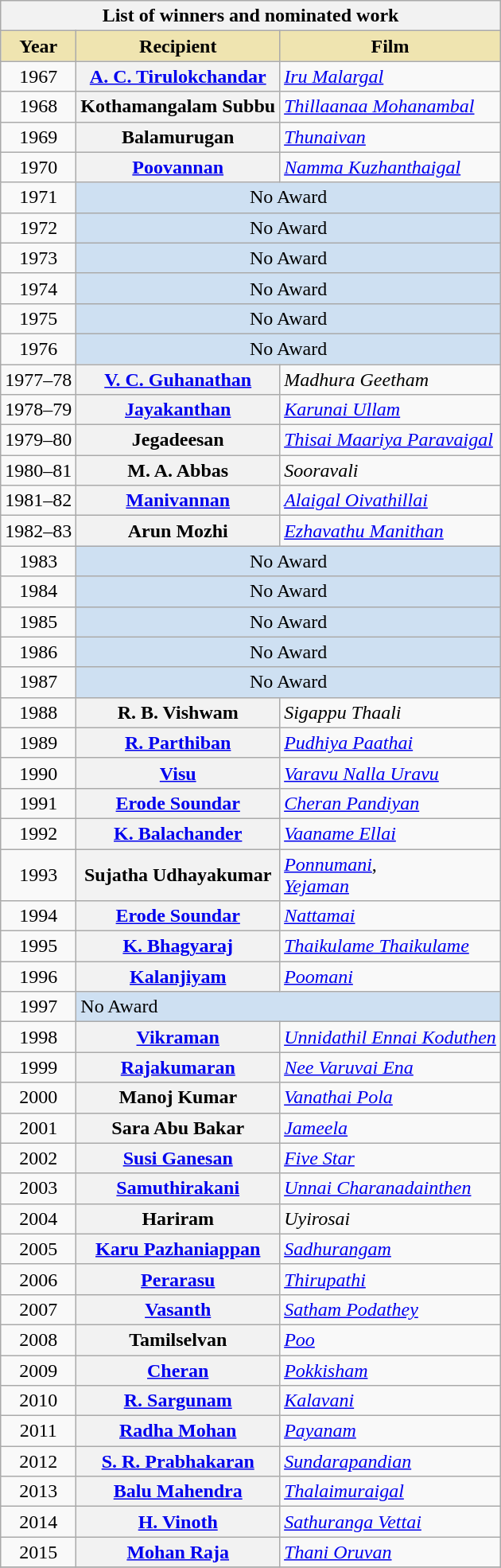<table class="wikitable sortable plainrowheaders">
<tr>
<th colspan="3">List of winners and nominated work</th>
</tr>
<tr>
<th scope="col" style="background:#efe4b0;">Year</th>
<th scope="col" style="background:#efe4b0;">Recipient</th>
<th scope="col" style="background:#efe4b0;">Film</th>
</tr>
<tr>
<td style="text-align:center;">1967</td>
<th scope="row"><a href='#'>A. C. Tirulokchandar</a></th>
<td><em><a href='#'>Iru Malargal</a></em></td>
</tr>
<tr>
<td style="text-align:center;">1968</td>
<th scope="row">Kothamangalam Subbu</th>
<td><em><a href='#'>Thillaanaa Mohanambal</a></em></td>
</tr>
<tr>
<td style="text-align:center;">1969</td>
<th scope="row">Balamurugan</th>
<td><em><a href='#'>Thunaivan</a></em></td>
</tr>
<tr>
<td style="text-align:center;">1970</td>
<th scope="row"><a href='#'>Poovannan</a></th>
<td><em><a href='#'>Namma Kuzhanthaigal</a></em></td>
</tr>
<tr style="text-align:center;">
<td>1971</td>
<td style="background:#cee0f2; " colspan="2">No Award</td>
</tr>
<tr style="text-align:center;">
<td>1972</td>
<td style="background:#cee0f2; " colspan="2">No Award</td>
</tr>
<tr style="text-align:center;">
<td>1973</td>
<td style="background:#cee0f2; " colspan="2">No Award</td>
</tr>
<tr style="text-align:center;">
<td>1974</td>
<td style="background:#cee0f2; " colspan="2">No Award</td>
</tr>
<tr style="text-align:center;">
<td>1975</td>
<td style="background:#cee0f2; " colspan="2">No Award</td>
</tr>
<tr style="text-align:center;">
<td>1976</td>
<td style="background:#cee0f2; " colspan="2">No Award</td>
</tr>
<tr>
<td style="text-align:center;">1977–78</td>
<th scope="row"><a href='#'>V. C. Guhanathan</a></th>
<td><em>Madhura Geetham</em></td>
</tr>
<tr>
<td style="text-align:center;">1978–79</td>
<th scope="row"><a href='#'>Jayakanthan</a></th>
<td><em><a href='#'>Karunai Ullam</a></em></td>
</tr>
<tr>
<td style="text-align:center;">1979–80</td>
<th scope="row">Jegadeesan</th>
<td><em><a href='#'>Thisai Maariya Paravaigal</a></em></td>
</tr>
<tr>
<td style="text-align:center;">1980–81</td>
<th scope="row">M. A. Abbas</th>
<td><em>Sooravali</em></td>
</tr>
<tr>
<td style="text-align:center;">1981–82</td>
<th scope="row"><a href='#'>Manivannan</a></th>
<td><em><a href='#'>Alaigal Oivathillai</a></em></td>
</tr>
<tr>
<td style="text-align:center;">1982–83</td>
<th scope="row">Arun Mozhi</th>
<td><em><a href='#'>Ezhavathu Manithan</a></em></td>
</tr>
<tr style="text-align:center;">
<td>1983</td>
<td style="background:#cee0f2; " colspan="2">No Award</td>
</tr>
<tr style="text-align:center;">
<td>1984</td>
<td style="background:#cee0f2; " colspan="2">No Award</td>
</tr>
<tr style="text-align:center;">
<td>1985</td>
<td style="background:#cee0f2; " colspan="2">No Award</td>
</tr>
<tr style="text-align:center;">
<td>1986</td>
<td style="background:#cee0f2; " colspan="2">No Award</td>
</tr>
<tr style="text-align:center;">
<td>1987</td>
<td style="background:#cee0f2; " colspan="2">No Award</td>
</tr>
<tr>
<td style="text-align:center;">1988</td>
<th scope="row">R. B. Vishwam</th>
<td><em>Sigappu Thaali</em></td>
</tr>
<tr>
<td style="text-align:center;">1989</td>
<th scope="row"><a href='#'>R. Parthiban</a></th>
<td><em><a href='#'>Pudhiya Paathai</a></em></td>
</tr>
<tr>
<td style="text-align:center;">1990</td>
<th scope="row"><a href='#'>Visu</a></th>
<td><em><a href='#'>Varavu Nalla Uravu</a></em></td>
</tr>
<tr>
<td style="text-align:center;">1991</td>
<th scope="row"><a href='#'>Erode Soundar</a></th>
<td><em><a href='#'>Cheran Pandiyan</a></em></td>
</tr>
<tr>
<td style="text-align:center;">1992</td>
<th scope="row"><a href='#'>K. Balachander</a></th>
<td><em><a href='#'>Vaaname Ellai</a></em></td>
</tr>
<tr>
<td style="text-align:center;">1993</td>
<th scope="row">Sujatha Udhayakumar</th>
<td><em><a href='#'>Ponnumani</a></em>,<br><em><a href='#'>Yejaman</a></em></td>
</tr>
<tr>
<td style="text-align:center;">1994</td>
<th scope="row"><a href='#'>Erode Soundar</a></th>
<td><em><a href='#'>Nattamai</a></em></td>
</tr>
<tr>
<td style="text-align:center;">1995</td>
<th scope="row"><a href='#'>K. Bhagyaraj</a></th>
<td><em><a href='#'>Thaikulame Thaikulame</a></em></td>
</tr>
<tr>
<td style="text-align:center;">1996</td>
<th scope="row"><a href='#'>Kalanjiyam</a></th>
<td><em><a href='#'>Poomani</a></em></td>
</tr>
<tr>
<td style="text-align:center;">1997</td>
<td style="background:#cee0f2; " colspan="2">No Award</td>
</tr>
<tr>
<td style="text-align:center;">1998</td>
<th scope="row"><a href='#'>Vikraman</a></th>
<td><em><a href='#'>Unnidathil Ennai Koduthen</a></em></td>
</tr>
<tr>
<td style="text-align:center;">1999</td>
<th scope="row"><a href='#'>Rajakumaran</a></th>
<td><em><a href='#'>Nee Varuvai Ena</a></em></td>
</tr>
<tr>
<td style="text-align:center;">2000</td>
<th scope="row">Manoj Kumar</th>
<td><em><a href='#'>Vanathai Pola</a></em></td>
</tr>
<tr>
<td style="text-align:center;">2001</td>
<th scope="row">Sara Abu Bakar</th>
<td><em><a href='#'>Jameela</a></em></td>
</tr>
<tr>
<td style="text-align:center;">2002</td>
<th scope="row"><a href='#'>Susi Ganesan</a></th>
<td><em><a href='#'>Five Star</a></em></td>
</tr>
<tr>
<td style="text-align:center;">2003</td>
<th scope="row"><a href='#'>Samuthirakani</a></th>
<td><em><a href='#'>Unnai Charanadainthen</a></em></td>
</tr>
<tr>
<td style="text-align:center;">2004</td>
<th scope="row">Hariram</th>
<td><em>Uyirosai</em></td>
</tr>
<tr>
<td style="text-align:center;">2005</td>
<th scope="row"><a href='#'>Karu Pazhaniappan</a></th>
<td><em><a href='#'>Sadhurangam</a></em></td>
</tr>
<tr>
<td style="text-align:center;">2006</td>
<th scope="row"><a href='#'>Perarasu</a></th>
<td><em><a href='#'>Thirupathi</a></em></td>
</tr>
<tr>
<td style="text-align:center;">2007</td>
<th scope="row"><a href='#'>Vasanth</a></th>
<td><em><a href='#'>Satham Podathey</a></em></td>
</tr>
<tr>
<td style="text-align:center;">2008</td>
<th scope="row">Tamilselvan</th>
<td><em><a href='#'>Poo</a></em></td>
</tr>
<tr>
<td style="text-align:center;">2009</td>
<th scope="row"><a href='#'>Cheran</a></th>
<td><em><a href='#'>Pokkisham</a></em></td>
</tr>
<tr>
<td style="text-align:center;">2010</td>
<th scope="row"><a href='#'>R. Sargunam</a></th>
<td><em><a href='#'>Kalavani</a></em></td>
</tr>
<tr>
<td style="text-align:center;">2011</td>
<th scope="row"><a href='#'>Radha Mohan</a></th>
<td><em><a href='#'>Payanam</a></em></td>
</tr>
<tr>
<td style="text-align:center;">2012</td>
<th scope="row"><a href='#'>S. R. Prabhakaran</a></th>
<td><em><a href='#'>Sundarapandian</a></em></td>
</tr>
<tr>
<td style="text-align:center;">2013</td>
<th scope="row"><a href='#'>Balu Mahendra</a></th>
<td><em><a href='#'>Thalaimuraigal</a></em></td>
</tr>
<tr>
<td style="text-align:center;">2014</td>
<th scope="row"><a href='#'>H. Vinoth</a></th>
<td><em><a href='#'>Sathuranga Vettai</a></em></td>
</tr>
<tr>
<td style="text-align:center;">2015</td>
<th scope="row"><a href='#'>Mohan Raja</a></th>
<td><em><a href='#'>Thani Oruvan</a></em></td>
</tr>
<tr>
</tr>
</table>
